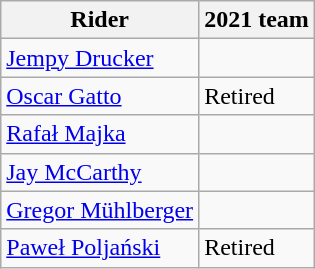<table class="wikitable">
<tr>
<th>Rider</th>
<th>2021 team</th>
</tr>
<tr>
<td><a href='#'>Jempy Drucker</a></td>
<td></td>
</tr>
<tr>
<td><a href='#'>Oscar Gatto</a></td>
<td>Retired</td>
</tr>
<tr>
<td><a href='#'>Rafał Majka</a></td>
<td></td>
</tr>
<tr>
<td><a href='#'>Jay McCarthy</a></td>
<td></td>
</tr>
<tr>
<td><a href='#'>Gregor Mühlberger</a></td>
<td></td>
</tr>
<tr>
<td><a href='#'>Paweł Poljański</a></td>
<td>Retired</td>
</tr>
</table>
